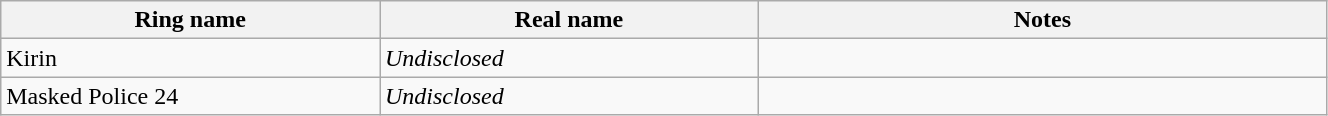<table class="wikitable sortable" style="width:70%;">
<tr>
<th width=20%>Ring name</th>
<th width=20%>Real name</th>
<th width=30%>Notes</th>
</tr>
<tr>
<td>Kirin</td>
<td><em>Undisclosed</em></td>
<td></td>
</tr>
<tr>
<td>Masked Police 24</td>
<td><em>Undisclosed</em></td>
<td></td>
</tr>
</table>
